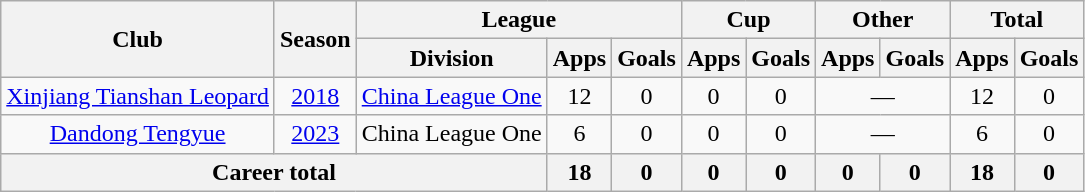<table class="wikitable" style="text-align: center">
<tr>
<th rowspan="2">Club</th>
<th rowspan="2">Season</th>
<th colspan="3">League</th>
<th colspan="2">Cup</th>
<th colspan="2">Other</th>
<th colspan="2">Total</th>
</tr>
<tr>
<th>Division</th>
<th>Apps</th>
<th>Goals</th>
<th>Apps</th>
<th>Goals</th>
<th>Apps</th>
<th>Goals</th>
<th>Apps</th>
<th>Goals</th>
</tr>
<tr>
<td><a href='#'>Xinjiang Tianshan Leopard</a></td>
<td><a href='#'>2018</a></td>
<td><a href='#'>China League One</a></td>
<td>12</td>
<td>0</td>
<td>0</td>
<td>0</td>
<td colspan="2">—</td>
<td>12</td>
<td>0</td>
</tr>
<tr>
<td><a href='#'>Dandong Tengyue</a></td>
<td><a href='#'>2023</a></td>
<td>China League One</td>
<td>6</td>
<td>0</td>
<td>0</td>
<td>0</td>
<td colspan="2">—</td>
<td>6</td>
<td>0</td>
</tr>
<tr>
<th colspan="3"><strong>Career total</strong></th>
<th>18</th>
<th>0</th>
<th>0</th>
<th>0</th>
<th>0</th>
<th>0</th>
<th>18</th>
<th>0</th>
</tr>
</table>
